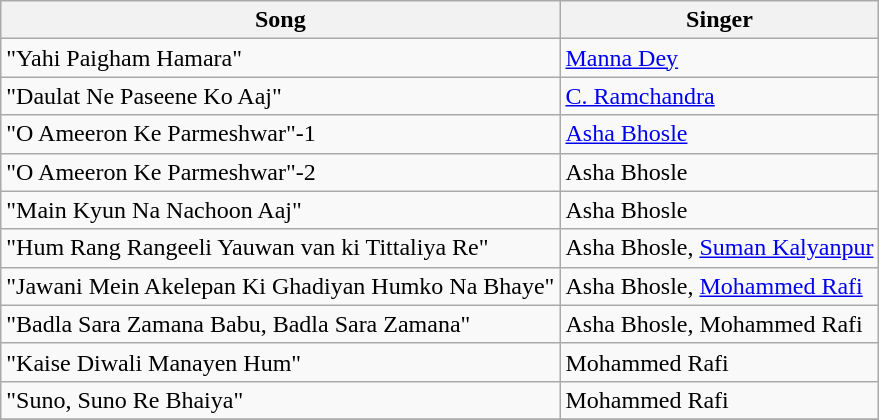<table class="wikitable">
<tr>
<th>Song</th>
<th>Singer</th>
</tr>
<tr>
<td>"Yahi Paigham Hamara"</td>
<td><a href='#'>Manna Dey</a></td>
</tr>
<tr>
<td>"Daulat Ne Paseene Ko Aaj"</td>
<td><a href='#'>C. Ramchandra</a></td>
</tr>
<tr>
<td>"O Ameeron Ke Parmeshwar"-1</td>
<td><a href='#'>Asha Bhosle</a></td>
</tr>
<tr>
<td>"O Ameeron Ke Parmeshwar"-2</td>
<td>Asha Bhosle</td>
</tr>
<tr>
<td>"Main Kyun Na Nachoon Aaj"</td>
<td>Asha Bhosle</td>
</tr>
<tr>
<td>"Hum Rang Rangeeli Yauwan van ki Tittaliya Re"</td>
<td>Asha Bhosle, <a href='#'>Suman Kalyanpur</a></td>
</tr>
<tr>
<td>"Jawani Mein Akelepan Ki Ghadiyan Humko Na Bhaye"</td>
<td>Asha Bhosle, <a href='#'>Mohammed Rafi</a></td>
</tr>
<tr>
<td>"Badla Sara Zamana Babu, Badla Sara Zamana"</td>
<td>Asha Bhosle, Mohammed Rafi</td>
</tr>
<tr>
<td>"Kaise Diwali Manayen Hum"</td>
<td>Mohammed Rafi</td>
</tr>
<tr>
<td>"Suno, Suno Re Bhaiya"</td>
<td>Mohammed Rafi</td>
</tr>
<tr>
</tr>
</table>
